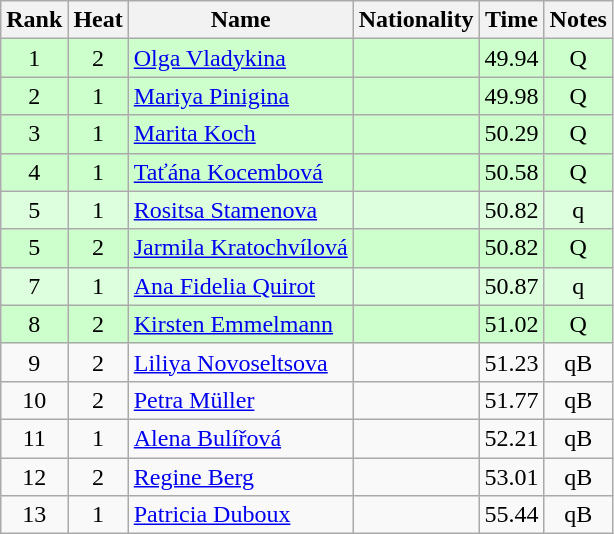<table class="wikitable sortable" style="text-align:center">
<tr>
<th>Rank</th>
<th>Heat</th>
<th>Name</th>
<th>Nationality</th>
<th>Time</th>
<th>Notes</th>
</tr>
<tr bgcolor=ccffcc>
<td>1</td>
<td>2</td>
<td align="left"><a href='#'>Olga Vladykina</a></td>
<td align=left></td>
<td>49.94</td>
<td>Q</td>
</tr>
<tr bgcolor=ccffcc>
<td>2</td>
<td>1</td>
<td align="left"><a href='#'>Mariya Pinigina</a></td>
<td align=left></td>
<td>49.98</td>
<td>Q</td>
</tr>
<tr bgcolor=ccffcc>
<td>3</td>
<td>1</td>
<td align="left"><a href='#'>Marita Koch</a></td>
<td align=left></td>
<td>50.29</td>
<td>Q</td>
</tr>
<tr bgcolor=ccffcc>
<td>4</td>
<td>1</td>
<td align="left"><a href='#'>Taťána Kocembová</a></td>
<td align=left></td>
<td>50.58</td>
<td>Q</td>
</tr>
<tr bgcolor=ddffdd>
<td>5</td>
<td>1</td>
<td align="left"><a href='#'>Rositsa Stamenova</a></td>
<td align=left></td>
<td>50.82</td>
<td>q</td>
</tr>
<tr bgcolor=ccffcc>
<td>5</td>
<td>2</td>
<td align="left"><a href='#'>Jarmila Kratochvílová</a></td>
<td align=left></td>
<td>50.82</td>
<td>Q</td>
</tr>
<tr bgcolor=ddffdd>
<td>7</td>
<td>1</td>
<td align="left"><a href='#'>Ana Fidelia Quirot</a></td>
<td align=left></td>
<td>50.87</td>
<td>q</td>
</tr>
<tr bgcolor=ccffcc>
<td>8</td>
<td>2</td>
<td align="left"><a href='#'>Kirsten Emmelmann</a></td>
<td align=left></td>
<td>51.02</td>
<td>Q</td>
</tr>
<tr>
<td>9</td>
<td>2</td>
<td align="left"><a href='#'>Liliya Novoseltsova</a></td>
<td align=left></td>
<td>51.23</td>
<td>qB</td>
</tr>
<tr>
<td>10</td>
<td>2</td>
<td align="left"><a href='#'>Petra Müller</a></td>
<td align=left></td>
<td>51.77</td>
<td>qB</td>
</tr>
<tr>
<td>11</td>
<td>1</td>
<td align="left"><a href='#'>Alena Bulířová</a></td>
<td align=left></td>
<td>52.21</td>
<td>qB</td>
</tr>
<tr>
<td>12</td>
<td>2</td>
<td align="left"><a href='#'>Regine Berg</a></td>
<td align=left></td>
<td>53.01</td>
<td>qB</td>
</tr>
<tr>
<td>13</td>
<td>1</td>
<td align="left"><a href='#'>Patricia Duboux</a></td>
<td align=left></td>
<td>55.44</td>
<td>qB</td>
</tr>
</table>
